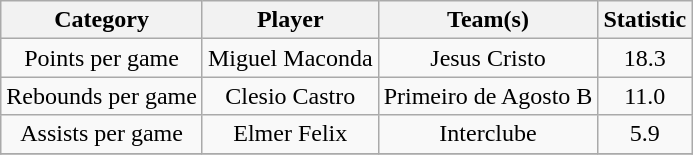<table class="wikitable" style="text-align:center">
<tr>
<th>Category</th>
<th>Player</th>
<th>Team(s)</th>
<th>Statistic</th>
</tr>
<tr>
<td>Points per game</td>
<td>Miguel Maconda</td>
<td>Jesus Cristo</td>
<td style="text-align:center">18.3</td>
</tr>
<tr>
<td>Rebounds per game</td>
<td>Clesio Castro</td>
<td>Primeiro de Agosto B</td>
<td>11.0</td>
</tr>
<tr>
<td>Assists per game</td>
<td>Elmer Felix</td>
<td>Interclube</td>
<td style="text-align:center">5.9</td>
</tr>
<tr>
</tr>
</table>
